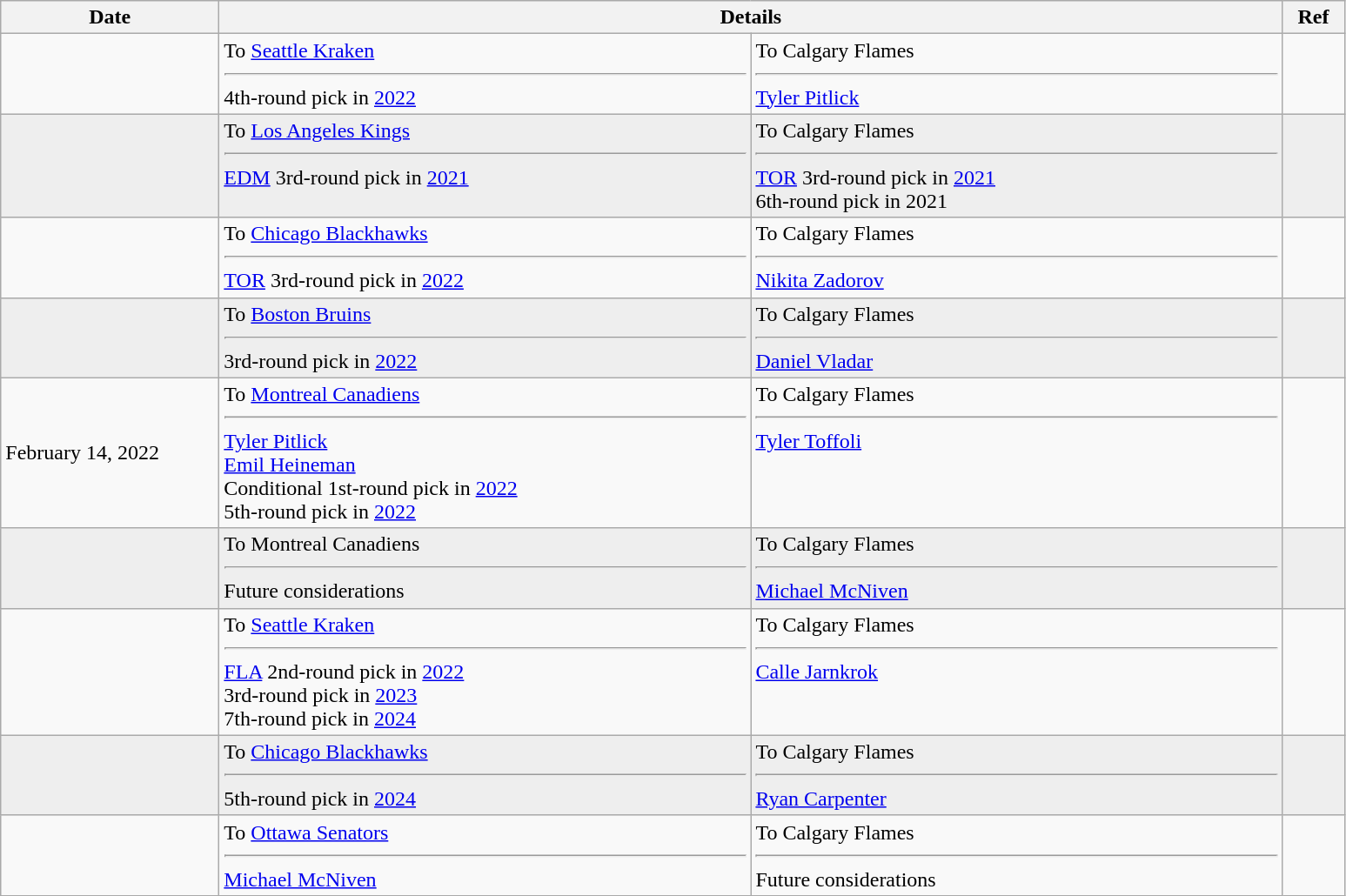<table class="wikitable">
<tr>
<th style="width: 10em;">Date</th>
<th colspan=2>Details</th>
<th style="width: 2.5em;">Ref</th>
</tr>
<tr>
<td></td>
<td style="width: 25em;" valign="top">To <a href='#'>Seattle Kraken</a><hr>4th-round pick in <a href='#'>2022</a></td>
<td style="width: 25em;" valign="top">To Calgary Flames<hr><a href='#'>Tyler Pitlick</a></td>
<td></td>
</tr>
<tr bgcolor="eeeeee">
<td></td>
<td valign="top">To <a href='#'>Los Angeles Kings</a><hr><a href='#'>EDM</a> 3rd-round pick in <a href='#'>2021</a></td>
<td valign="top">To Calgary Flames<hr><a href='#'>TOR</a> 3rd-round pick in <a href='#'>2021</a><br>6th-round pick in 2021</td>
<td></td>
</tr>
<tr>
<td></td>
<td valign="top">To <a href='#'>Chicago Blackhawks</a><hr><a href='#'>TOR</a> 3rd-round pick in <a href='#'>2022</a></td>
<td valign="top">To Calgary Flames<hr><a href='#'>Nikita Zadorov</a></td>
<td></td>
</tr>
<tr bgcolor="eeeeee">
<td></td>
<td valign="top">To <a href='#'>Boston Bruins</a><hr>3rd-round pick in <a href='#'>2022</a></td>
<td valign="top">To Calgary Flames<hr><a href='#'>Daniel Vladar</a></td>
<td></td>
</tr>
<tr>
<td>February 14, 2022</td>
<td valign="top">To <a href='#'>Montreal Canadiens</a><hr><a href='#'>Tyler Pitlick</a><br><a href='#'>Emil Heineman</a><br>Conditional 1st-round pick in <a href='#'>2022</a><br>5th-round pick in <a href='#'>2022</a></td>
<td valign="top">To Calgary Flames<hr><a href='#'>Tyler Toffoli</a></td>
<td></td>
</tr>
<tr bgcolor="eeeeee">
<td></td>
<td valign="top">To Montreal Canadiens<hr>Future considerations</td>
<td valign="top">To Calgary Flames<hr><a href='#'>Michael McNiven</a></td>
<td></td>
</tr>
<tr>
<td></td>
<td valign="top">To <a href='#'>Seattle Kraken</a><hr><a href='#'>FLA</a> 2nd-round pick in <a href='#'>2022</a><br>3rd-round pick in <a href='#'>2023</a><br>7th-round pick in <a href='#'>2024</a></td>
<td valign="top">To Calgary Flames<hr><a href='#'>Calle Jarnkrok</a></td>
<td></td>
</tr>
<tr bgcolor="eeeeee">
<td></td>
<td valign="top">To <a href='#'>Chicago Blackhawks</a><hr>5th-round pick in <a href='#'>2024</a></td>
<td valign="top">To Calgary Flames<hr><a href='#'>Ryan Carpenter</a></td>
<td></td>
</tr>
<tr>
<td></td>
<td valign="top">To <a href='#'>Ottawa Senators</a><hr><a href='#'>Michael McNiven</a></td>
<td valign="top">To Calgary Flames<hr>Future considerations</td>
<td></td>
</tr>
</table>
